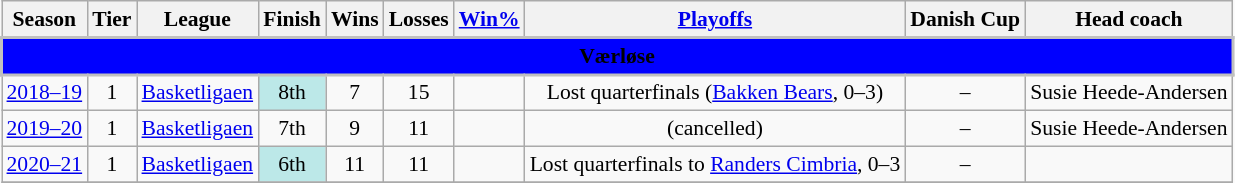<table class="wikitable sortable plainrowheaders" style="text-align:center; font-size:90%" summary="Season (sortable), Team, Conference, Conference finish (sortable), Division, Division finish (sortable), Wins (sortable), Losses (sortable), Win% (sortable), GB (sortable), Playoffs, Awards and Head coach">
<tr>
<th scope="col">Season</th>
<th scope="col">Tier</th>
<th scope="col">League</th>
<th scope="col">Finish</th>
<th scope="col">Wins</th>
<th scope="col">Losses</th>
<th scope="col"><a href='#'>Win%</a></th>
<th scope="col" class="unsortable"><a href='#'>Playoffs</a></th>
<th scope="col" class="unsortable">Danish Cup</th>
<th scope="col">Head coach</th>
</tr>
<tr class="sortbottom">
<td colspan="13" class="unsortable" align="center" style="border:2px solid silver; background-color:blue"><span><strong>Værløse</strong></span></td>
</tr>
<tr>
<td><a href='#'>2018–19</a></td>
<td>1</td>
<td><a href='#'>Basketligaen</a></td>
<td style="background:#bce8e8">8th</td>
<td>7</td>
<td>15</td>
<td></td>
<td>Lost quarterfinals (<a href='#'>Bakken Bears</a>, 0–3)</td>
<td>–</td>
<td>Susie Heede-Andersen</td>
</tr>
<tr>
<td><a href='#'>2019–20</a></td>
<td>1</td>
<td><a href='#'>Basketligaen</a></td>
<td>7th</td>
<td>9</td>
<td>11</td>
<td></td>
<td> (cancelled)</td>
<td>–</td>
<td>Susie Heede-Andersen</td>
</tr>
<tr>
<td><a href='#'>2020–21</a></td>
<td>1</td>
<td><a href='#'>Basketligaen</a></td>
<td style="background:#bce8e8">6th</td>
<td>11</td>
<td>11</td>
<td></td>
<td>Lost quarterfinals to <a href='#'>Randers Cimbria</a>, 0–3</td>
<td>–</td>
<td></td>
</tr>
<tr>
</tr>
</table>
